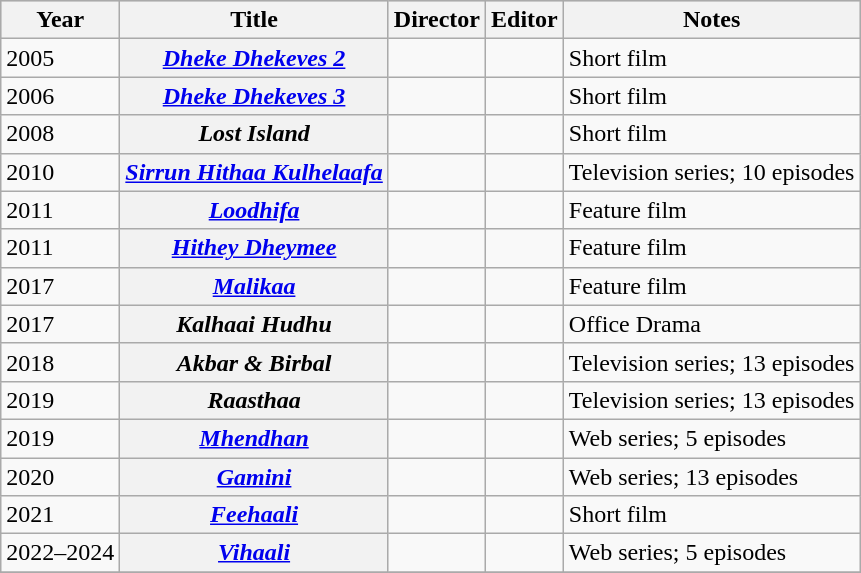<table class="wikitable sortable plainrowheaders">
<tr style="background:#ccc; text-align:center;">
<th scope="col">Year</th>
<th scope="col">Title</th>
<th scope="col">Director</th>
<th scope="col">Editor</th>
<th scope="col">Notes</th>
</tr>
<tr>
<td>2005</td>
<th scope="row"><em><a href='#'>Dheke Dhekeves 2</a></em></th>
<td></td>
<td></td>
<td>Short film</td>
</tr>
<tr>
<td>2006</td>
<th scope="row"><em><a href='#'>Dheke Dhekeves 3</a></em></th>
<td></td>
<td></td>
<td>Short film</td>
</tr>
<tr>
<td>2008</td>
<th scope="row"><em>Lost Island</em></th>
<td></td>
<td></td>
<td>Short film</td>
</tr>
<tr>
<td>2010</td>
<th scope="row"><em><a href='#'>Sirrun Hithaa Kulhelaafa</a></em></th>
<td></td>
<td></td>
<td>Television series; 10 episodes</td>
</tr>
<tr>
<td>2011</td>
<th scope="row"><em><a href='#'>Loodhifa</a></em></th>
<td></td>
<td></td>
<td>Feature film</td>
</tr>
<tr>
<td>2011</td>
<th scope="row"><em><a href='#'>Hithey Dheymee</a></em></th>
<td></td>
<td></td>
<td>Feature film</td>
</tr>
<tr>
<td>2017</td>
<th scope="row"><em><a href='#'>Malikaa</a></em></th>
<td></td>
<td></td>
<td>Feature film</td>
</tr>
<tr>
<td>2017</td>
<th scope="row"><em>Kalhaai Hudhu</em></th>
<td></td>
<td></td>
<td>Office Drama</td>
</tr>
<tr>
<td>2018</td>
<th scope="row"><em>Akbar & Birbal</em></th>
<td></td>
<td></td>
<td>Television series; 13 episodes</td>
</tr>
<tr>
<td>2019</td>
<th scope="row"><em>Raasthaa</em></th>
<td></td>
<td></td>
<td>Television series; 13 episodes</td>
</tr>
<tr>
<td>2019</td>
<th scope="row"><em><a href='#'>Mhendhan</a></em></th>
<td></td>
<td></td>
<td>Web series; 5 episodes</td>
</tr>
<tr>
<td>2020</td>
<th scope="row"><em><a href='#'>Gamini</a></em></th>
<td></td>
<td></td>
<td>Web series; 13 episodes</td>
</tr>
<tr>
<td>2021</td>
<th scope="row"><em><a href='#'>Feehaali</a></em></th>
<td></td>
<td></td>
<td>Short film</td>
</tr>
<tr>
<td>2022–2024</td>
<th scope="row"><em><a href='#'>Vihaali</a></em></th>
<td></td>
<td></td>
<td>Web series; 5 episodes</td>
</tr>
<tr>
</tr>
</table>
